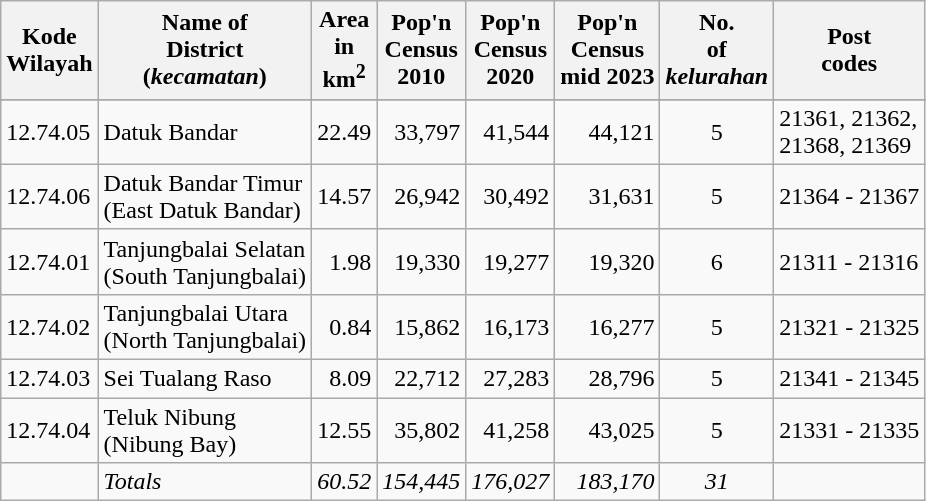<table class="sortable wikitable">
<tr>
<th>Kode <br>Wilayah</th>
<th>Name of<br>District<br>(<em>kecamatan</em>)</th>
<th>Area<br>in<br>km<sup>2</sup></th>
<th>Pop'n<br>Census<br>2010</th>
<th>Pop'n<br>Census<br>2020</th>
<th>Pop'n<br>Census<br>mid 2023</th>
<th>No.<br>of<br><em>kelurahan</em></th>
<th>Post<br>codes</th>
</tr>
<tr Estimate>
</tr>
<tr>
<td>12.74.05</td>
<td>Datuk Bandar</td>
<td align="right">22.49</td>
<td align="right">33,797</td>
<td align="right">41,544</td>
<td align="right">44,121</td>
<td align="center">5</td>
<td>21361, 21362,<br>21368, 21369</td>
</tr>
<tr>
<td>12.74.06</td>
<td>Datuk Bandar Timur <br>(East Datuk Bandar)</td>
<td align="right">14.57</td>
<td align="right">26,942</td>
<td align="right">30,492</td>
<td align="right">31,631</td>
<td align="center">5</td>
<td>21364 - 21367</td>
</tr>
<tr>
<td>12.74.01</td>
<td>Tanjungbalai Selatan <br>(South Tanjungbalai)</td>
<td align="right">1.98</td>
<td align="right">19,330</td>
<td align="right">19,277</td>
<td align="right">19,320</td>
<td align="center">6</td>
<td>21311 - 21316</td>
</tr>
<tr>
<td>12.74.02</td>
<td>Tanjungbalai Utara <br>(North Tanjungbalai)</td>
<td align="right">0.84</td>
<td align="right">15,862</td>
<td align="right">16,173</td>
<td align="right">16,277</td>
<td align="center">5</td>
<td>21321 - 21325</td>
</tr>
<tr>
<td>12.74.03</td>
<td>Sei Tualang Raso</td>
<td align="right">8.09</td>
<td align="right">22,712</td>
<td align="right">27,283</td>
<td align="right">28,796</td>
<td align="center">5</td>
<td>21341 - 21345</td>
</tr>
<tr>
<td>12.74.04</td>
<td>Teluk Nibung <br>(Nibung Bay)</td>
<td align="right">12.55</td>
<td align="right">35,802</td>
<td align="right">41,258</td>
<td align="right">43,025</td>
<td align="center">5</td>
<td>21331 - 21335</td>
</tr>
<tr>
<td></td>
<td><em>Totals</em></td>
<td align="right"><em>60.52</em></td>
<td align="right"><em>154,445</em></td>
<td align="right"><em>176,027</em></td>
<td align="right"><em>183,170</em></td>
<td align="center"><em>31</em></td>
<td></td>
</tr>
</table>
